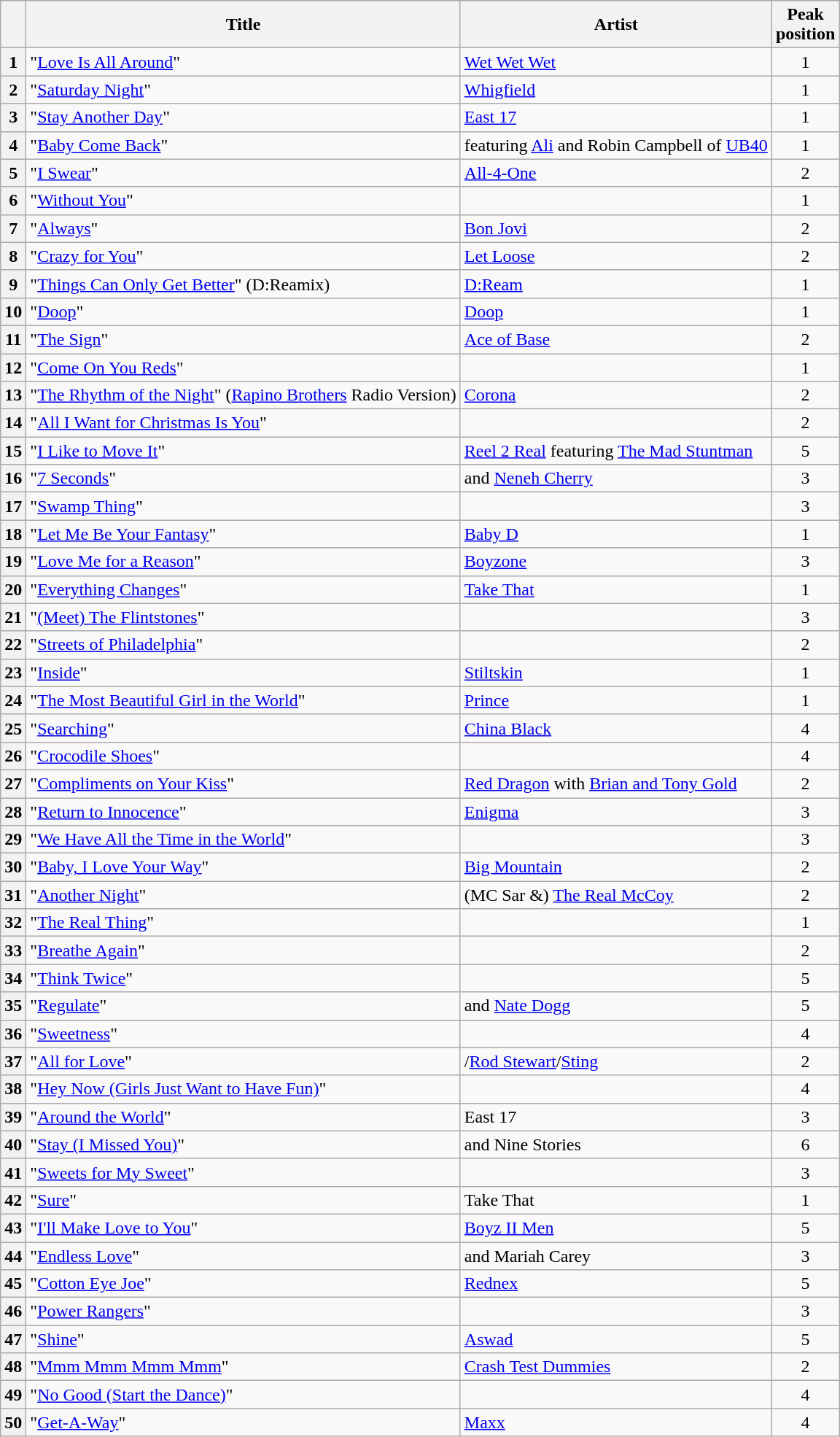<table class="wikitable sortable plainrowheaders">
<tr>
<th scope=col></th>
<th scope=col>Title</th>
<th scope=col>Artist</th>
<th scope=col>Peak<br>position</th>
</tr>
<tr>
<th scope=row style="text-align:center;">1</th>
<td>"<a href='#'>Love Is All Around</a>"</td>
<td><a href='#'>Wet Wet Wet</a></td>
<td align="center">1</td>
</tr>
<tr>
<th scope=row style="text-align:center;">2</th>
<td>"<a href='#'>Saturday Night</a>"</td>
<td><a href='#'>Whigfield</a></td>
<td align="center">1</td>
</tr>
<tr>
<th scope=row style="text-align:center;">3</th>
<td>"<a href='#'>Stay Another Day</a>"</td>
<td><a href='#'>East 17</a></td>
<td align="center">1</td>
</tr>
<tr>
<th scope=row style="text-align:center;">4</th>
<td>"<a href='#'>Baby Come Back</a>"</td>
<td> featuring <a href='#'>Ali</a> and Robin Campbell of <a href='#'>UB40</a></td>
<td align="center">1</td>
</tr>
<tr>
<th scope=row style="text-align:center;">5</th>
<td>"<a href='#'>I Swear</a>"</td>
<td><a href='#'>All-4-One</a></td>
<td align="center">2</td>
</tr>
<tr>
<th scope=row style="text-align:center;">6</th>
<td>"<a href='#'>Without You</a>"</td>
<td></td>
<td align="center">1</td>
</tr>
<tr>
<th scope=row style="text-align:center;">7</th>
<td>"<a href='#'>Always</a>"</td>
<td><a href='#'>Bon Jovi</a></td>
<td align="center">2</td>
</tr>
<tr>
<th scope=row style="text-align:center;">8</th>
<td>"<a href='#'>Crazy for You</a>"</td>
<td><a href='#'>Let Loose</a></td>
<td align="center">2</td>
</tr>
<tr>
<th scope=row style="text-align:center;">9</th>
<td>"<a href='#'>Things Can Only Get Better</a>" (D:Reamix)</td>
<td><a href='#'>D:Ream</a></td>
<td align="center">1</td>
</tr>
<tr>
<th scope=row style="text-align:center;">10</th>
<td>"<a href='#'>Doop</a>"</td>
<td><a href='#'>Doop</a></td>
<td align="center">1</td>
</tr>
<tr>
<th scope=row style="text-align:center;">11</th>
<td>"<a href='#'>The Sign</a>"</td>
<td><a href='#'>Ace of Base</a></td>
<td align="center">2</td>
</tr>
<tr>
<th scope=row style="text-align:center;">12</th>
<td>"<a href='#'>Come On You Reds</a>"</td>
<td></td>
<td align="center">1</td>
</tr>
<tr>
<th scope=row style="text-align:center;">13</th>
<td>"<a href='#'>The Rhythm of the Night</a>" (<a href='#'>Rapino Brothers</a> Radio Version)</td>
<td><a href='#'>Corona</a></td>
<td align="center">2</td>
</tr>
<tr>
<th scope=row style="text-align:center;">14</th>
<td>"<a href='#'>All I Want for Christmas Is You</a>"</td>
<td></td>
<td align="center">2</td>
</tr>
<tr>
<th scope=row style="text-align:center;">15</th>
<td>"<a href='#'>I Like to Move It</a>"</td>
<td><a href='#'>Reel 2 Real</a> featuring <a href='#'>The Mad Stuntman</a></td>
<td align="center">5</td>
</tr>
<tr>
<th scope=row style="text-align:center;">16</th>
<td>"<a href='#'>7 Seconds</a>"</td>
<td> and <a href='#'>Neneh Cherry</a></td>
<td align="center">3</td>
</tr>
<tr>
<th scope=row style="text-align:center;">17</th>
<td>"<a href='#'>Swamp Thing</a>"</td>
<td></td>
<td align="center">3</td>
</tr>
<tr>
<th scope=row style="text-align:center;">18</th>
<td>"<a href='#'>Let Me Be Your Fantasy</a>"</td>
<td><a href='#'>Baby D</a></td>
<td align="center">1</td>
</tr>
<tr>
<th scope=row style="text-align:center;">19</th>
<td>"<a href='#'>Love Me for a Reason</a>"</td>
<td><a href='#'>Boyzone</a></td>
<td align="center">3</td>
</tr>
<tr>
<th scope=row style="text-align:center;">20</th>
<td>"<a href='#'>Everything Changes</a>"</td>
<td><a href='#'>Take That</a></td>
<td align="center">1</td>
</tr>
<tr>
<th scope=row style="text-align:center;">21</th>
<td>"<a href='#'>(Meet) The Flintstones</a>"</td>
<td></td>
<td align="center">3</td>
</tr>
<tr>
<th scope=row style="text-align:center;">22</th>
<td>"<a href='#'>Streets of Philadelphia</a>"</td>
<td></td>
<td align="center">2</td>
</tr>
<tr>
<th scope=row style="text-align:center;">23</th>
<td>"<a href='#'>Inside</a>"</td>
<td><a href='#'>Stiltskin</a></td>
<td align="center">1</td>
</tr>
<tr>
<th scope=row style="text-align:center;">24</th>
<td>"<a href='#'>The Most Beautiful Girl in the World</a>"</td>
<td><a href='#'>Prince</a></td>
<td align="center">1</td>
</tr>
<tr>
<th scope=row style="text-align:center;">25</th>
<td>"<a href='#'>Searching</a>"</td>
<td><a href='#'>China Black</a></td>
<td align="center">4</td>
</tr>
<tr>
<th scope=row style="text-align:center;">26</th>
<td>"<a href='#'>Crocodile Shoes</a>"</td>
<td></td>
<td align="center">4</td>
</tr>
<tr>
<th scope=row style="text-align:center;">27</th>
<td>"<a href='#'>Compliments on Your Kiss</a>"</td>
<td><a href='#'>Red Dragon</a> with <a href='#'>Brian and Tony Gold</a></td>
<td align="center">2</td>
</tr>
<tr>
<th scope=row style="text-align:center;">28</th>
<td>"<a href='#'>Return to Innocence</a>"</td>
<td><a href='#'>Enigma</a></td>
<td align="center">3</td>
</tr>
<tr>
<th scope=row style="text-align:center;">29</th>
<td>"<a href='#'>We Have All the Time in the World</a>"</td>
<td></td>
<td align="center">3</td>
</tr>
<tr>
<th scope=row style="text-align:center;">30</th>
<td>"<a href='#'>Baby, I Love Your Way</a>"</td>
<td><a href='#'>Big Mountain</a></td>
<td align="center">2</td>
</tr>
<tr>
<th scope=row style="text-align:center;">31</th>
<td>"<a href='#'>Another Night</a>"</td>
<td>(MC Sar &) <a href='#'>The Real McCoy</a></td>
<td align="center">2</td>
</tr>
<tr>
<th scope=row style="text-align:center;">32</th>
<td>"<a href='#'>The Real Thing</a>"</td>
<td></td>
<td align="center">1</td>
</tr>
<tr>
<th scope=row style="text-align:center;">33</th>
<td>"<a href='#'>Breathe Again</a>"</td>
<td></td>
<td align="center">2</td>
</tr>
<tr>
<th scope=row style="text-align:center;">34</th>
<td>"<a href='#'>Think Twice</a>"</td>
<td></td>
<td align="center">5</td>
</tr>
<tr>
<th scope=row style="text-align:center;">35</th>
<td>"<a href='#'>Regulate</a>"</td>
<td> and <a href='#'>Nate Dogg</a></td>
<td align="center">5</td>
</tr>
<tr>
<th scope=row style="text-align:center;">36</th>
<td>"<a href='#'>Sweetness</a>"</td>
<td></td>
<td align="center">4</td>
</tr>
<tr>
<th scope=row style="text-align:center;">37</th>
<td>"<a href='#'>All for Love</a>"</td>
<td>/<a href='#'>Rod Stewart</a>/<a href='#'>Sting</a></td>
<td align="center">2</td>
</tr>
<tr>
<th scope=row style="text-align:center;">38</th>
<td>"<a href='#'>Hey Now (Girls Just Want to Have Fun)</a>"</td>
<td></td>
<td align="center">4</td>
</tr>
<tr>
<th scope=row style="text-align:center;">39</th>
<td>"<a href='#'>Around the World</a>"</td>
<td>East 17</td>
<td align="center">3</td>
</tr>
<tr>
<th scope=row style="text-align:center;">40</th>
<td>"<a href='#'>Stay (I Missed You)</a>"</td>
<td> and Nine Stories</td>
<td align="center">6</td>
</tr>
<tr>
<th scope=row style="text-align:center;">41</th>
<td>"<a href='#'>Sweets for My Sweet</a>"</td>
<td></td>
<td align="center">3</td>
</tr>
<tr>
<th scope=row style="text-align:center;">42</th>
<td>"<a href='#'>Sure</a>"</td>
<td>Take That</td>
<td align="center">1</td>
</tr>
<tr>
<th scope=row style="text-align:center;">43</th>
<td>"<a href='#'>I'll Make Love to You</a>"</td>
<td><a href='#'>Boyz II Men</a></td>
<td align="center">5</td>
</tr>
<tr>
<th scope=row style="text-align:center;">44</th>
<td>"<a href='#'>Endless Love</a>"</td>
<td> and Mariah Carey</td>
<td align="center">3</td>
</tr>
<tr>
<th scope=row style="text-align:center;">45</th>
<td>"<a href='#'>Cotton Eye Joe</a>"</td>
<td><a href='#'>Rednex</a></td>
<td align="center">5</td>
</tr>
<tr>
<th scope=row style="text-align:center;">46</th>
<td>"<a href='#'>Power Rangers</a>"</td>
<td></td>
<td align="center">3</td>
</tr>
<tr>
<th scope=row style="text-align:center;">47</th>
<td>"<a href='#'>Shine</a>"</td>
<td><a href='#'>Aswad</a></td>
<td align="center">5</td>
</tr>
<tr>
<th scope=row style="text-align:center;">48</th>
<td>"<a href='#'>Mmm Mmm Mmm Mmm</a>"</td>
<td><a href='#'>Crash Test Dummies</a></td>
<td align="center">2</td>
</tr>
<tr>
<th scope=row style="text-align:center;">49</th>
<td>"<a href='#'>No Good (Start the Dance)</a>"</td>
<td></td>
<td align="center">4</td>
</tr>
<tr>
<th scope=row style="text-align:center;">50</th>
<td>"<a href='#'>Get-A-Way</a>"</td>
<td><a href='#'>Maxx</a></td>
<td align="center">4</td>
</tr>
</table>
